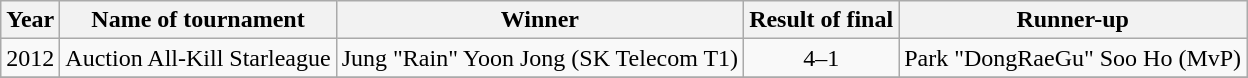<table class="wikitable" style="text-align:center">
<tr>
<th>Year</th>
<th>Name of tournament</th>
<th>Winner</th>
<th>Result of final</th>
<th>Runner-up</th>
</tr>
<tr>
<td>2012</td>
<td>Auction All-Kill Starleague</td>
<td>Jung "Rain" Yoon Jong (SK Telecom T1)</td>
<td>4–1</td>
<td>Park "DongRaeGu" Soo Ho (MvP)</td>
</tr>
<tr>
</tr>
</table>
